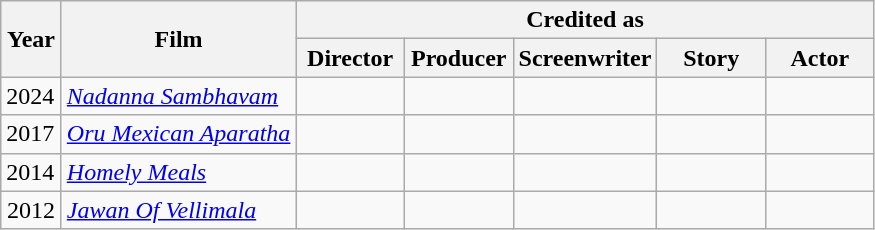<table class="wikitable">
<tr>
<th rowspan="2" style="width:33px;">Year</th>
<th rowspan="2">Film</th>
<th colspan="5">Credited as</th>
</tr>
<tr>
<th width=65>Director</th>
<th width=65>Producer</th>
<th width=65>Screenwriter</th>
<th width=65>Story</th>
<th width=65>Actor</th>
</tr>
<tr align="centre">
<td align="centre">2024</td>
<td style="text-align:left;"><em><a href='#'>Nadanna Sambhavam</a></em></td>
<td></td>
<td></td>
<td></td>
<td></td>
<td></td>
</tr>
<tr align="centre">
<td align="centre">2017</td>
<td style="text-align:left;"><em><a href='#'>Oru Mexican Aparatha</a></em></td>
<td></td>
<td></td>
<td></td>
<td></td>
<td></td>
</tr>
<tr align="centre">
<td align="centre">2014</td>
<td style="text-align:left;"><em><a href='#'>Homely Meals</a></em></td>
<td></td>
<td></td>
<td></td>
<td></td>
<td></td>
</tr>
<tr style="text-align:center;">
<td rowspan="2">2012</td>
<td style="text-align:left;"><em><a href='#'>Jawan Of Vellimala</a></em></td>
<td></td>
<td></td>
<td></td>
<td></td>
<td></td>
</tr>
</table>
